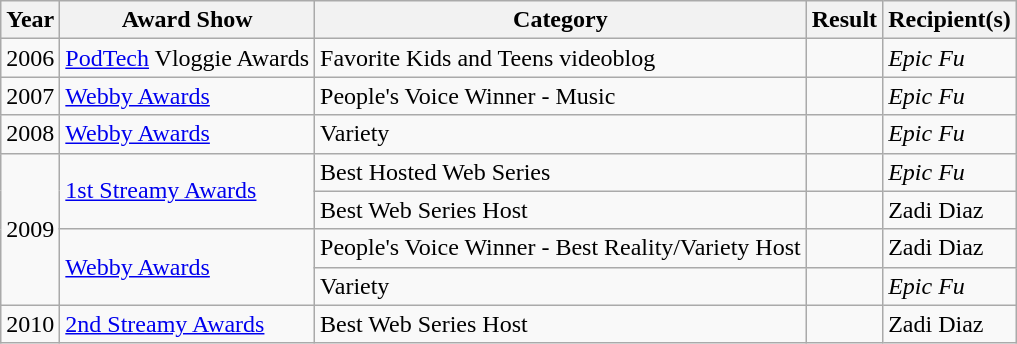<table class="wikitable">
<tr>
<th>Year</th>
<th>Award Show</th>
<th>Category</th>
<th>Result</th>
<th>Recipient(s)</th>
</tr>
<tr>
<td>2006</td>
<td><a href='#'>PodTech</a> Vloggie Awards</td>
<td>Favorite Kids and Teens videoblog</td>
<td></td>
<td><em>Epic Fu</em></td>
</tr>
<tr>
<td>2007</td>
<td><a href='#'>Webby Awards</a></td>
<td>People's Voice Winner - Music</td>
<td></td>
<td><em>Epic Fu</em></td>
</tr>
<tr>
<td>2008</td>
<td><a href='#'>Webby Awards</a></td>
<td>Variety</td>
<td></td>
<td><em>Epic Fu</em></td>
</tr>
<tr>
<td rowspan="4">2009</td>
<td rowspan="2"><a href='#'>1st Streamy Awards</a></td>
<td>Best Hosted Web Series</td>
<td></td>
<td><em>Epic Fu</em></td>
</tr>
<tr>
<td>Best Web Series Host</td>
<td></td>
<td>Zadi Diaz</td>
</tr>
<tr>
<td rowspan="2"><a href='#'>Webby Awards</a></td>
<td>People's Voice Winner - Best Reality/Variety Host</td>
<td></td>
<td>Zadi Diaz</td>
</tr>
<tr>
<td>Variety</td>
<td></td>
<td><em>Epic Fu</em></td>
</tr>
<tr>
<td>2010</td>
<td><a href='#'>2nd Streamy Awards</a></td>
<td>Best Web Series Host</td>
<td></td>
<td>Zadi Diaz</td>
</tr>
</table>
